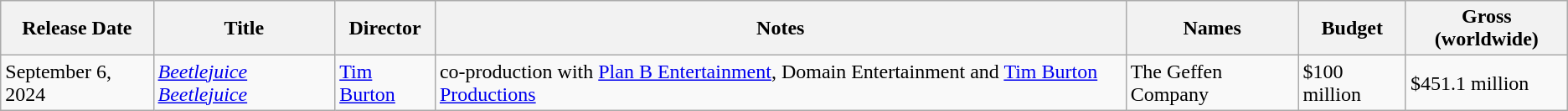<table class="wikitable sortable">
<tr>
<th>Release Date</th>
<th>Title</th>
<th>Director</th>
<th>Notes</th>
<th>Names</th>
<th>Budget</th>
<th>Gross (worldwide)</th>
</tr>
<tr>
<td>September 6, 2024</td>
<td><em><a href='#'>Beetlejuice Beetlejuice</a></em></td>
<td><a href='#'>Tim Burton</a></td>
<td>co-production with <a href='#'>Plan B Entertainment</a>, Domain Entertainment and <a href='#'>Tim Burton Productions</a></td>
<td>The Geffen Company</td>
<td>$100 million</td>
<td>$451.1 million</td>
</tr>
</table>
